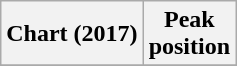<table class="wikitable sortable plainrowheaders" style="text-align:center">
<tr>
<th scope="col">Chart (2017)</th>
<th scope="col">Peak<br> position</th>
</tr>
<tr>
</tr>
</table>
